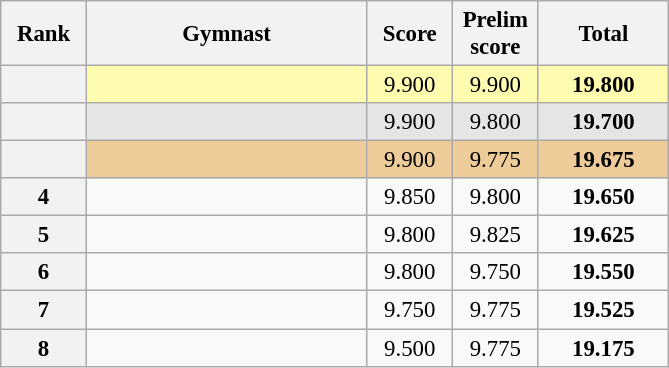<table class="wikitable sortable" style="text-align:center; font-size:95%">
<tr>
<th scope="col" style="width:50px;">Rank</th>
<th scope="col" style="width:180px;">Gymnast</th>
<th scope="col" style="width:50px;">Score</th>
<th scope="col" style="width:50px;">Prelim score</th>
<th scope="col" style="width:80px;">Total</th>
</tr>
<tr style="background:#fffcaf;">
<th scope=row style="text-align:center"></th>
<td style="text-align:left;"></td>
<td>9.900</td>
<td>9.900</td>
<td><strong>19.800</strong></td>
</tr>
<tr style="background:#e5e5e5;">
<th scope=row style="text-align:center"></th>
<td style="text-align:left;"></td>
<td>9.900</td>
<td>9.800</td>
<td><strong>19.700</strong></td>
</tr>
<tr style="background:#ec9;">
<th scope=row style="text-align:center"></th>
<td style="text-align:left;"></td>
<td>9.900</td>
<td>9.775</td>
<td><strong>19.675</strong></td>
</tr>
<tr>
<th scope=row style="text-align:center">4</th>
<td style="text-align:left;"></td>
<td>9.850</td>
<td>9.800</td>
<td><strong>19.650</strong></td>
</tr>
<tr>
<th scope=row style="text-align:center">5</th>
<td style="text-align:left;"></td>
<td>9.800</td>
<td>9.825</td>
<td><strong>19.625</strong></td>
</tr>
<tr>
<th scope=row style="text-align:center">6</th>
<td style="text-align:left;"></td>
<td>9.800</td>
<td>9.750</td>
<td><strong>19.550</strong></td>
</tr>
<tr>
<th scope=row style="text-align:center">7</th>
<td style="text-align:left;"></td>
<td>9.750</td>
<td>9.775</td>
<td><strong>19.525</strong></td>
</tr>
<tr>
<th scope=row style="text-align:center">8</th>
<td style="text-align:left;"></td>
<td>9.500</td>
<td>9.775</td>
<td><strong>19.175</strong></td>
</tr>
</table>
